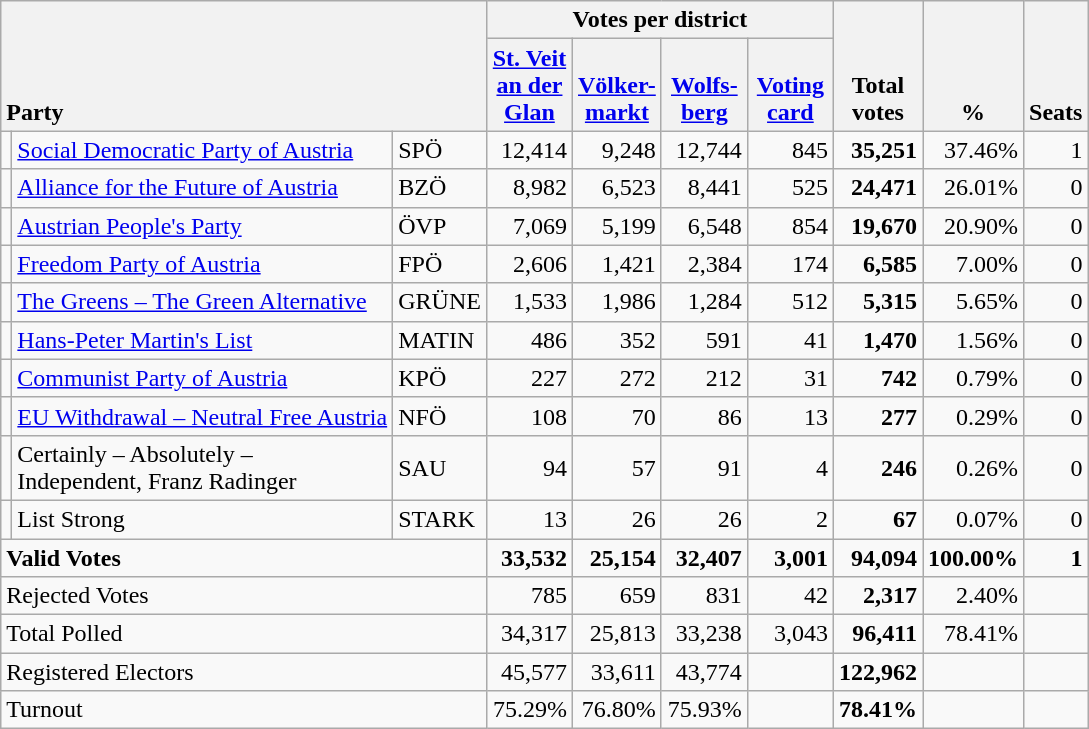<table class="wikitable" border="1" style="text-align:right;">
<tr>
<th style="text-align:left;" valign=bottom rowspan=2 colspan=3>Party</th>
<th colspan=4>Votes per district</th>
<th align=center valign=bottom rowspan=2 width="50">Total<br>votes</th>
<th align=center valign=bottom rowspan=2 width="50">%</th>
<th align=center valign=bottom rowspan=2>Seats</th>
</tr>
<tr>
<th align=center valign=bottom width="50"><a href='#'>St. Veit<br>an der<br>Glan</a></th>
<th align=center valign=bottom width="50"><a href='#'>Völker-<br>markt</a></th>
<th align=center valign=bottom width="50"><a href='#'>Wolfs-<br>berg</a></th>
<th align=center valign=bottom width="50"><a href='#'>Voting<br>card</a></th>
</tr>
<tr>
<td></td>
<td align=left><a href='#'>Social Democratic Party of Austria</a></td>
<td align=left>SPÖ</td>
<td>12,414</td>
<td>9,248</td>
<td>12,744</td>
<td>845</td>
<td><strong>35,251</strong></td>
<td>37.46%</td>
<td>1</td>
</tr>
<tr>
<td></td>
<td align=left><a href='#'>Alliance for the Future of Austria</a></td>
<td align=left>BZÖ</td>
<td>8,982</td>
<td>6,523</td>
<td>8,441</td>
<td>525</td>
<td><strong>24,471</strong></td>
<td>26.01%</td>
<td>0</td>
</tr>
<tr>
<td></td>
<td align=left><a href='#'>Austrian People's Party</a></td>
<td align=left>ÖVP</td>
<td>7,069</td>
<td>5,199</td>
<td>6,548</td>
<td>854</td>
<td><strong>19,670</strong></td>
<td>20.90%</td>
<td>0</td>
</tr>
<tr>
<td></td>
<td align=left><a href='#'>Freedom Party of Austria</a></td>
<td align=left>FPÖ</td>
<td>2,606</td>
<td>1,421</td>
<td>2,384</td>
<td>174</td>
<td><strong>6,585</strong></td>
<td>7.00%</td>
<td>0</td>
</tr>
<tr>
<td></td>
<td align=left style="white-space: nowrap;"><a href='#'>The Greens – The Green Alternative</a></td>
<td align=left>GRÜNE</td>
<td>1,533</td>
<td>1,986</td>
<td>1,284</td>
<td>512</td>
<td><strong>5,315</strong></td>
<td>5.65%</td>
<td>0</td>
</tr>
<tr>
<td></td>
<td align=left><a href='#'>Hans-Peter Martin's List</a></td>
<td align=left>MATIN</td>
<td>486</td>
<td>352</td>
<td>591</td>
<td>41</td>
<td><strong>1,470</strong></td>
<td>1.56%</td>
<td>0</td>
</tr>
<tr>
<td></td>
<td align=left><a href='#'>Communist Party of Austria</a></td>
<td align=left>KPÖ</td>
<td>227</td>
<td>272</td>
<td>212</td>
<td>31</td>
<td><strong>742</strong></td>
<td>0.79%</td>
<td>0</td>
</tr>
<tr>
<td></td>
<td align=left><a href='#'>EU Withdrawal – Neutral Free Austria</a></td>
<td align=left>NFÖ</td>
<td>108</td>
<td>70</td>
<td>86</td>
<td>13</td>
<td><strong>277</strong></td>
<td>0.29%</td>
<td>0</td>
</tr>
<tr>
<td></td>
<td align=left>Certainly – Absolutely –<br>Independent, Franz Radinger</td>
<td align=left>SAU</td>
<td>94</td>
<td>57</td>
<td>91</td>
<td>4</td>
<td><strong>246</strong></td>
<td>0.26%</td>
<td>0</td>
</tr>
<tr>
<td></td>
<td align=left>List Strong</td>
<td align=left>STARK</td>
<td>13</td>
<td>26</td>
<td>26</td>
<td>2</td>
<td><strong>67</strong></td>
<td>0.07%</td>
<td>0</td>
</tr>
<tr style="font-weight:bold">
<td align=left colspan=3>Valid Votes</td>
<td>33,532</td>
<td>25,154</td>
<td>32,407</td>
<td>3,001</td>
<td>94,094</td>
<td>100.00%</td>
<td>1</td>
</tr>
<tr>
<td align=left colspan=3>Rejected Votes</td>
<td>785</td>
<td>659</td>
<td>831</td>
<td>42</td>
<td><strong>2,317</strong></td>
<td>2.40%</td>
<td></td>
</tr>
<tr>
<td align=left colspan=3>Total Polled</td>
<td>34,317</td>
<td>25,813</td>
<td>33,238</td>
<td>3,043</td>
<td><strong>96,411</strong></td>
<td>78.41%</td>
<td></td>
</tr>
<tr>
<td align=left colspan=3>Registered Electors</td>
<td>45,577</td>
<td>33,611</td>
<td>43,774</td>
<td></td>
<td><strong>122,962</strong></td>
<td></td>
<td></td>
</tr>
<tr>
<td align=left colspan=3>Turnout</td>
<td>75.29%</td>
<td>76.80%</td>
<td>75.93%</td>
<td></td>
<td><strong>78.41%</strong></td>
<td></td>
<td></td>
</tr>
</table>
